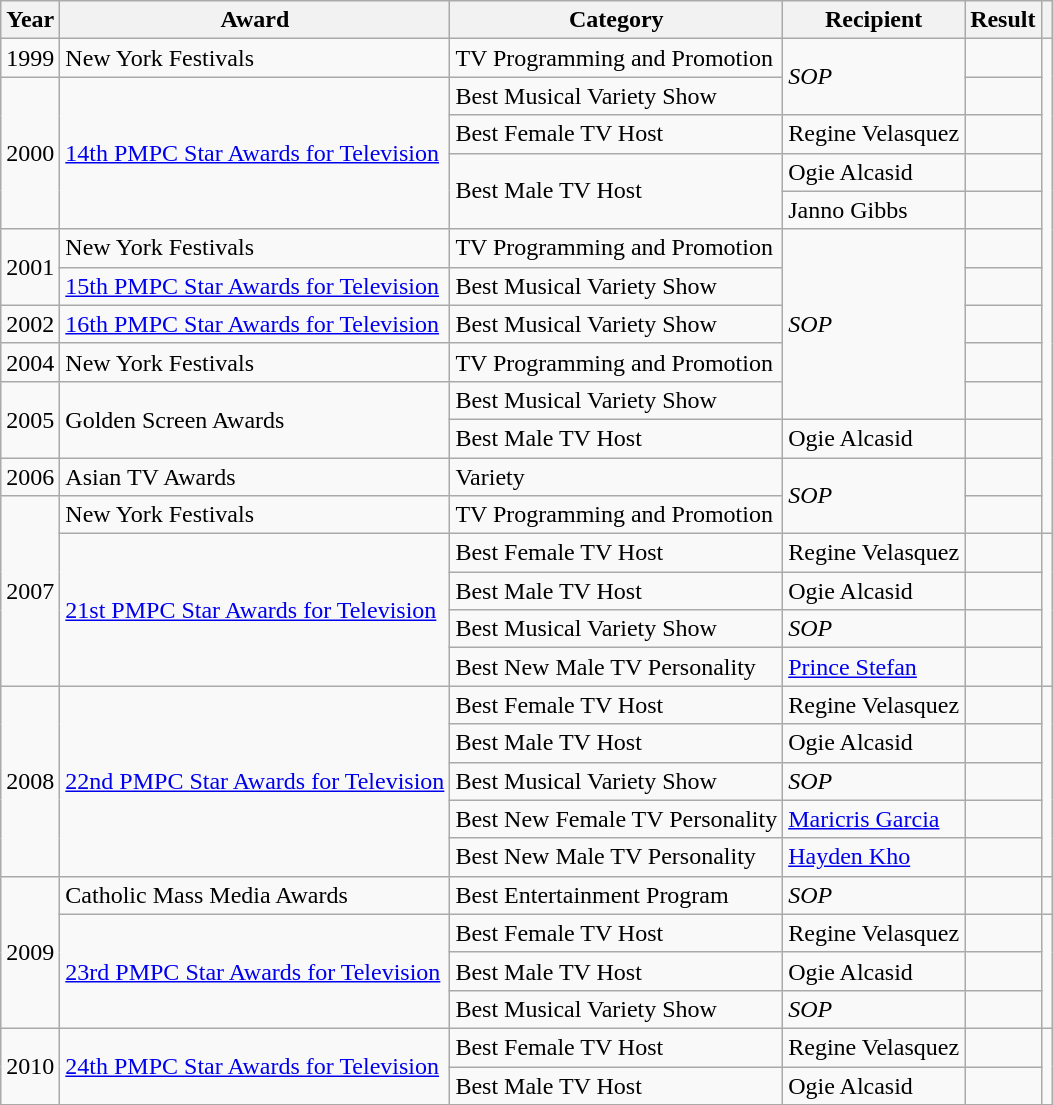<table class="wikitable">
<tr>
<th>Year</th>
<th>Award</th>
<th>Category</th>
<th>Recipient</th>
<th>Result</th>
<th></th>
</tr>
<tr>
<td>1999</td>
<td>New York Festivals</td>
<td>TV Programming and Promotion</td>
<td rowspan=2><em>SOP</em></td>
<td></td>
<td rowspan=13></td>
</tr>
<tr>
<td rowspan=4>2000</td>
<td rowspan=4><a href='#'>14th PMPC Star Awards for Television</a></td>
<td>Best Musical Variety Show</td>
<td></td>
</tr>
<tr>
<td>Best Female TV Host</td>
<td>Regine Velasquez</td>
<td></td>
</tr>
<tr>
<td rowspan=2>Best Male TV Host</td>
<td>Ogie Alcasid</td>
<td></td>
</tr>
<tr>
<td>Janno Gibbs</td>
<td></td>
</tr>
<tr>
<td rowspan=2>2001</td>
<td>New York Festivals</td>
<td>TV Programming and Promotion</td>
<td rowspan=5><em>SOP</em></td>
<td></td>
</tr>
<tr>
<td><a href='#'>15th PMPC Star Awards for Television</a></td>
<td>Best Musical Variety Show</td>
<td></td>
</tr>
<tr>
<td>2002</td>
<td><a href='#'>16th PMPC Star Awards for Television</a></td>
<td>Best Musical Variety Show</td>
<td></td>
</tr>
<tr>
<td>2004</td>
<td>New York Festivals</td>
<td>TV Programming and Promotion</td>
<td></td>
</tr>
<tr>
<td rowspan=2>2005</td>
<td rowspan=2>Golden Screen Awards</td>
<td>Best Musical Variety Show</td>
<td></td>
</tr>
<tr>
<td>Best Male TV Host</td>
<td>Ogie Alcasid</td>
<td></td>
</tr>
<tr>
<td>2006</td>
<td>Asian TV Awards</td>
<td>Variety</td>
<td rowspan=2><em>SOP</em></td>
<td></td>
</tr>
<tr>
<td rowspan=5>2007</td>
<td>New York Festivals</td>
<td>TV Programming and Promotion</td>
<td></td>
</tr>
<tr>
<td rowspan=4><a href='#'>21st PMPC Star Awards for Television</a></td>
<td>Best Female TV Host</td>
<td>Regine Velasquez</td>
<td></td>
<td rowspan=4></td>
</tr>
<tr>
<td>Best Male TV Host</td>
<td>Ogie Alcasid</td>
<td></td>
</tr>
<tr>
<td>Best Musical Variety Show</td>
<td><em>SOP</em></td>
<td></td>
</tr>
<tr>
<td>Best New Male TV Personality</td>
<td><a href='#'>Prince Stefan</a></td>
<td></td>
</tr>
<tr>
<td rowspan=5>2008</td>
<td rowspan=5><a href='#'>22nd PMPC Star Awards for Television</a></td>
<td>Best Female TV Host</td>
<td>Regine Velasquez</td>
<td></td>
<td rowspan=5></td>
</tr>
<tr>
<td>Best Male TV Host</td>
<td>Ogie Alcasid</td>
<td></td>
</tr>
<tr>
<td>Best Musical Variety Show</td>
<td><em>SOP</em></td>
<td></td>
</tr>
<tr>
<td>Best New Female TV Personality</td>
<td><a href='#'>Maricris Garcia</a></td>
<td></td>
</tr>
<tr>
<td>Best New Male TV Personality</td>
<td><a href='#'>Hayden Kho</a></td>
<td></td>
</tr>
<tr>
<td rowspan=4>2009</td>
<td>Catholic Mass Media Awards</td>
<td>Best Entertainment Program</td>
<td><em>SOP</em></td>
<td></td>
<td></td>
</tr>
<tr>
<td rowspan=3><a href='#'>23rd PMPC Star Awards for Television</a></td>
<td>Best Female TV Host</td>
<td>Regine Velasquez</td>
<td></td>
<td rowspan=3></td>
</tr>
<tr>
<td>Best Male TV Host</td>
<td>Ogie Alcasid</td>
<td></td>
</tr>
<tr>
<td>Best Musical Variety Show</td>
<td><em>SOP</em></td>
<td></td>
</tr>
<tr>
<td rowspan=2>2010</td>
<td rowspan=2><a href='#'>24th PMPC Star Awards for Television</a></td>
<td>Best Female TV Host</td>
<td>Regine Velasquez</td>
<td></td>
<td rowspan=2></td>
</tr>
<tr>
<td>Best Male TV Host</td>
<td>Ogie Alcasid</td>
<td></td>
</tr>
</table>
